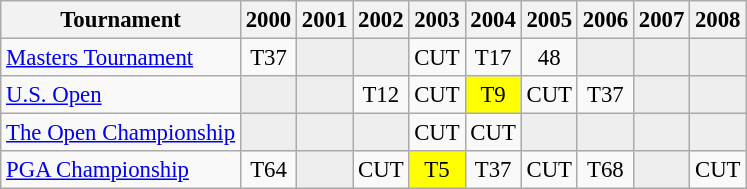<table class="wikitable" style="font-size:95%;text-align:center;">
<tr>
<th>Tournament</th>
<th>2000</th>
<th>2001</th>
<th>2002</th>
<th>2003</th>
<th>2004</th>
<th>2005</th>
<th>2006</th>
<th>2007</th>
<th>2008</th>
</tr>
<tr>
<td align=left><a href='#'>Masters Tournament</a></td>
<td>T37</td>
<td style="background:#eeeeee;"></td>
<td style="background:#eeeeee;"></td>
<td>CUT</td>
<td>T17</td>
<td>48</td>
<td style="background:#eeeeee;"></td>
<td style="background:#eeeeee;"></td>
<td style="background:#eeeeee;"></td>
</tr>
<tr>
<td align=left><a href='#'>U.S. Open</a></td>
<td style="background:#eeeeee;"></td>
<td style="background:#eeeeee;"></td>
<td>T12</td>
<td>CUT</td>
<td style="background:yellow;">T9</td>
<td>CUT</td>
<td>T37</td>
<td style="background:#eeeeee;"></td>
<td style="background:#eeeeee;"></td>
</tr>
<tr>
<td align=left><a href='#'>The Open Championship</a></td>
<td style="background:#eeeeee;"></td>
<td style="background:#eeeeee;"></td>
<td style="background:#eeeeee;"></td>
<td>CUT</td>
<td>CUT</td>
<td style="background:#eeeeee;"></td>
<td style="background:#eeeeee;"></td>
<td style="background:#eeeeee;"></td>
<td style="background:#eeeeee;"></td>
</tr>
<tr>
<td align=left><a href='#'>PGA Championship</a></td>
<td>T64</td>
<td style="background:#eeeeee;"></td>
<td>CUT</td>
<td style="background:yellow;">T5</td>
<td>T37</td>
<td>CUT</td>
<td>T68</td>
<td style="background:#eeeeee;"></td>
<td>CUT</td>
</tr>
</table>
